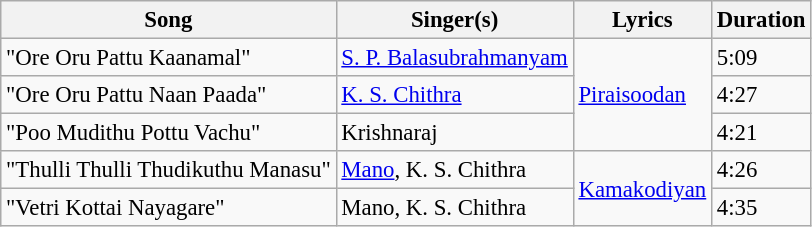<table class="wikitable" style="font-size:95%;">
<tr>
<th>Song</th>
<th>Singer(s)</th>
<th>Lyrics</th>
<th>Duration</th>
</tr>
<tr>
<td>"Ore Oru Pattu Kaanamal"</td>
<td><a href='#'>S. P. Balasubrahmanyam</a></td>
<td rowspan=3><a href='#'>Piraisoodan</a></td>
<td>5:09</td>
</tr>
<tr>
<td>"Ore Oru Pattu Naan Paada"</td>
<td><a href='#'>K. S. Chithra</a></td>
<td>4:27</td>
</tr>
<tr>
<td>"Poo Mudithu Pottu Vachu"</td>
<td>Krishnaraj</td>
<td>4:21</td>
</tr>
<tr>
<td>"Thulli Thulli Thudikuthu Manasu"</td>
<td><a href='#'>Mano</a>, K. S. Chithra</td>
<td rowspan=2><a href='#'>Kamakodiyan</a></td>
<td>4:26</td>
</tr>
<tr>
<td>"Vetri Kottai Nayagare"</td>
<td>Mano, K. S. Chithra</td>
<td>4:35</td>
</tr>
</table>
